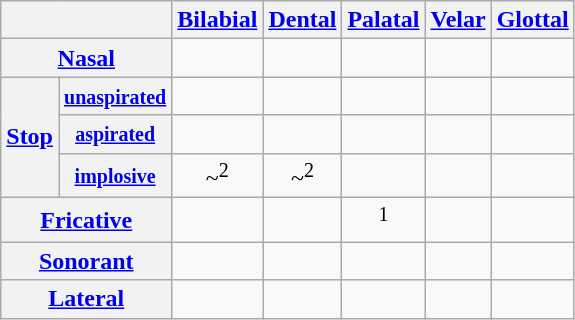<table class="wikitable" style="text-align: center">
<tr>
<th colspan="2"></th>
<th><a href='#'>Bilabial</a></th>
<th><a href='#'>Dental</a></th>
<th><a href='#'>Palatal</a></th>
<th><a href='#'>Velar</a></th>
<th><a href='#'>Glottal</a></th>
</tr>
<tr>
<th colspan="2"><a href='#'>Nasal</a></th>
<td></td>
<td></td>
<td></td>
<td></td>
<td></td>
</tr>
<tr>
<th rowspan="3"><a href='#'>Stop</a></th>
<th><a href='#'><small>unaspirated</small></a></th>
<td></td>
<td></td>
<td></td>
<td></td>
<td></td>
</tr>
<tr>
<th><a href='#'><small>aspirated</small></a></th>
<td></td>
<td></td>
<td></td>
<td></td>
<td></td>
</tr>
<tr>
<th><a href='#'><small>implosive</small></a></th>
<td>~<sup>2</sup></td>
<td>~<sup>2</sup></td>
<td></td>
<td></td>
<td></td>
</tr>
<tr>
<th colspan="2"><a href='#'>Fricative</a></th>
<td></td>
<td></td>
<td><sup>1</sup></td>
<td></td>
<td></td>
</tr>
<tr>
<th colspan="2"><a href='#'>Sonorant</a></th>
<td></td>
<td></td>
<td></td>
<td></td>
<td></td>
</tr>
<tr>
<th colspan="2"><a href='#'>Lateral</a></th>
<td></td>
<td></td>
<td></td>
<td></td>
<td></td>
</tr>
</table>
